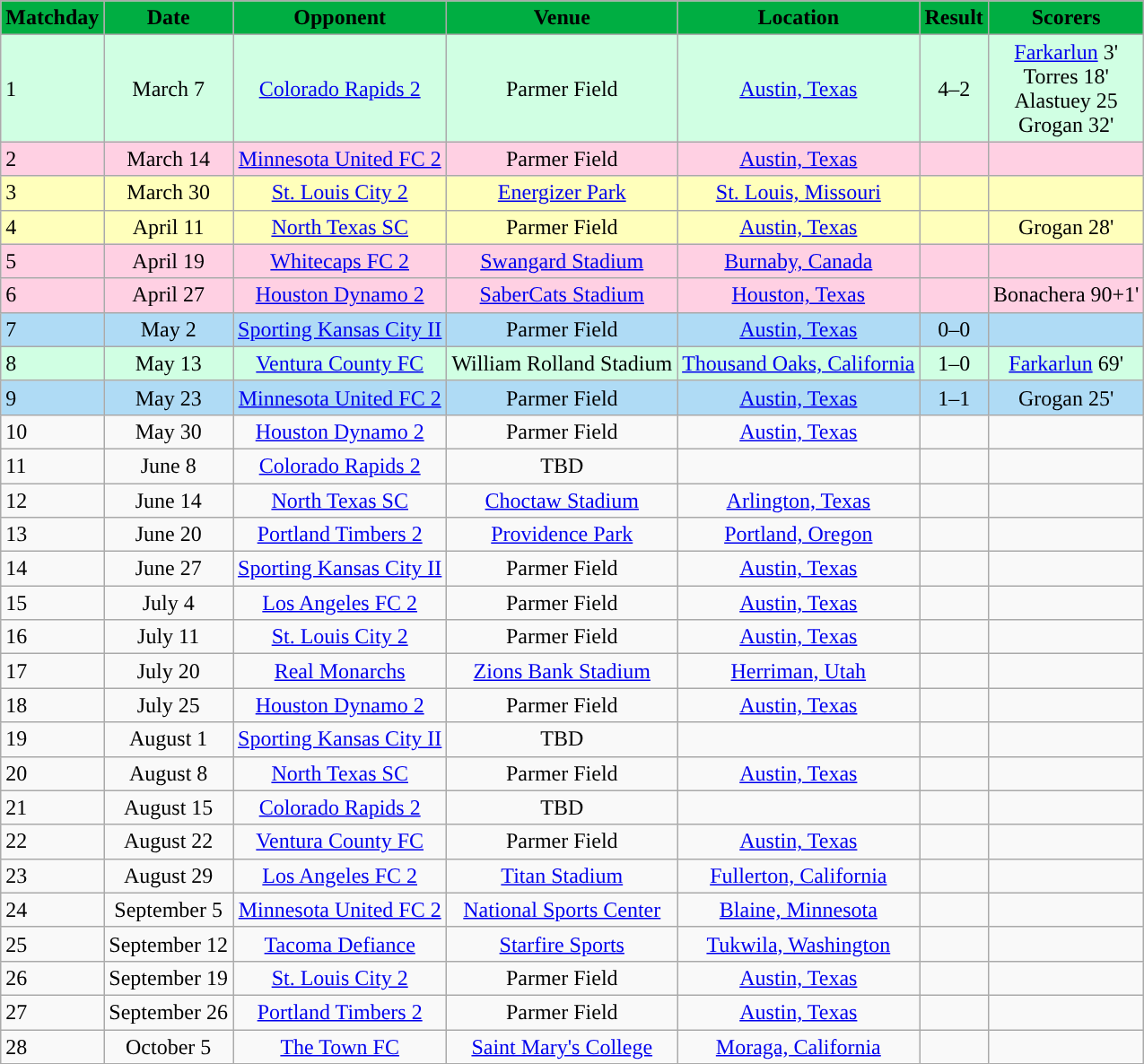<table class="wikitable" align="center">
<tr>
<th style="background:#00AE42; color:black;">Matchday</th>
<th style="background:#00AE42; color:black;">Date</th>
<th style="background:#00AE42; color:black;">Opponent</th>
<th style="background:#00AE42; color:black;">Venue</th>
<th style="background:#00AE42; color:black;">Location</th>
<th style="background:#00AE42; color:black;">Result</th>
<th style="background:#00AE42; color:black;">Scorers</th>
</tr>
<tr bgcolor = d0ffe3>
<td>1</td>
<td align="center">March 7</td>
<td align="center"><a href='#'>Colorado Rapids 2</a></td>
<td align="center">Parmer Field</td>
<td align="center"><a href='#'>Austin, Texas</a></td>
<td align="center">4–2</td>
<td align="center"><a href='#'>Farkarlun</a> 3'<br>Torres 18'<br>Alastuey 25<br>Grogan 32'</td>
</tr>
<tr bgcolor = ffd0e3>
<td>2</td>
<td align="center">March 14</td>
<td align="center"><a href='#'>Minnesota United FC 2</a></td>
<td align="center">Parmer Field</td>
<td align="center"><a href='#'>Austin, Texas</a></td>
<td align="center"></td>
<td align="center"></td>
</tr>
<tr bgcolor = ffffbb>
<td>3</td>
<td align="center">March 30</td>
<td align="center"><a href='#'>St. Louis City 2</a></td>
<td align="center"><a href='#'>Energizer Park</a></td>
<td align="center"><a href='#'>St. Louis, Missouri</a></td>
<td align="center"><br></td>
<td align="center"></td>
</tr>
<tr bgcolor = ffffbb>
<td>4</td>
<td align="center">April 11</td>
<td align="center"><a href='#'>North Texas SC</a></td>
<td align="center">Parmer Field</td>
<td align="center"><a href='#'>Austin, Texas</a></td>
<td align="center"><br></td>
<td align="center">Grogan 28'</td>
</tr>
<tr bgcolor = ffd0e3>
<td>5</td>
<td align="center">April 19</td>
<td align="center"><a href='#'>Whitecaps FC 2</a></td>
<td align="center"><a href='#'>Swangard Stadium</a></td>
<td align="center"><a href='#'>Burnaby, Canada</a></td>
<td align="center"></td>
<td align="center"></td>
</tr>
<tr bgcolor = ffd0e3>
<td>6</td>
<td align="center">April 27</td>
<td align="center"><a href='#'>Houston Dynamo 2</a></td>
<td align="center"><a href='#'>SaberCats Stadium</a></td>
<td align="center"><a href='#'>Houston, Texas</a></td>
<td align="center"></td>
<td align="center">Bonachera 90+1'</td>
</tr>
<tr bgcolor = AFDBF5>
<td>7</td>
<td align="center">May 2</td>
<td align="center"><a href='#'>Sporting Kansas City II</a></td>
<td align="center">Parmer Field</td>
<td align="center"><a href='#'>Austin, Texas</a></td>
<td align="center">0–0<br></td>
<td align="center"></td>
</tr>
<tr bgcolor = d0ffe3>
<td>8</td>
<td align="center">May 13</td>
<td align="center"><a href='#'>Ventura County FC</a></td>
<td align="center">William Rolland Stadium</td>
<td align="center"><a href='#'>Thousand Oaks, California</a></td>
<td align="center">1–0</td>
<td align="center"><a href='#'>Farkarlun</a> 69'</td>
</tr>
<tr bgcolor = AFDBF5>
<td>9</td>
<td align="center">May 23</td>
<td align="center"><a href='#'>Minnesota United FC 2</a></td>
<td align="center">Parmer Field</td>
<td align="center"><a href='#'>Austin, Texas</a></td>
<td align="center">1–1<br></td>
<td align="center">Grogan 25'</td>
</tr>
<tr bgcolor =>
<td>10</td>
<td align="center">May 30</td>
<td align="center"><a href='#'>Houston Dynamo 2</a></td>
<td align="center">Parmer Field</td>
<td align="center"><a href='#'>Austin, Texas</a></td>
<td align="center"></td>
<td align="center"></td>
</tr>
<tr bgcolor =>
<td>11</td>
<td align="center">June 8</td>
<td align="center"><a href='#'>Colorado Rapids 2</a></td>
<td align="center">TBD</td>
<td align="center"></td>
<td align="center"></td>
<td align="center"></td>
</tr>
<tr bgcolor =>
<td>12</td>
<td align="center">June 14</td>
<td align="center"><a href='#'>North Texas SC</a></td>
<td align="center"><a href='#'>Choctaw Stadium</a></td>
<td align="center"><a href='#'>Arlington, Texas</a></td>
<td align="center"></td>
<td align="center"></td>
</tr>
<tr bgcolor =>
<td>13</td>
<td align="center">June 20</td>
<td align="center"><a href='#'>Portland Timbers 2</a></td>
<td align="center"><a href='#'>Providence Park</a></td>
<td align="center"><a href='#'>Portland, Oregon</a></td>
<td align="center"></td>
<td align="center"></td>
</tr>
<tr bgcolor =>
<td>14</td>
<td align="center">June 27</td>
<td align="center"><a href='#'>Sporting Kansas City II</a></td>
<td align="center">Parmer Field</td>
<td align="center"><a href='#'>Austin, Texas</a></td>
<td align="center"></td>
<td align="center"></td>
</tr>
<tr bgcolor =>
<td>15</td>
<td align="center">July 4</td>
<td align="center"><a href='#'>Los Angeles FC 2</a></td>
<td align="center">Parmer Field</td>
<td align="center"><a href='#'>Austin, Texas</a></td>
<td align="center"></td>
<td align="center"></td>
</tr>
<tr bgcolor =>
<td>16</td>
<td align="center">July 11</td>
<td align="center"><a href='#'>St. Louis City 2</a></td>
<td align="center">Parmer Field</td>
<td align="center"><a href='#'>Austin, Texas</a></td>
<td align="center"></td>
<td align="center"></td>
</tr>
<tr bgcolor =>
<td>17</td>
<td align="center">July 20</td>
<td align="center"><a href='#'>Real Monarchs</a></td>
<td align="center"><a href='#'>Zions Bank Stadium</a></td>
<td align="center"><a href='#'>Herriman, Utah</a></td>
<td align="center"></td>
<td align="center"></td>
</tr>
<tr bgcolor =>
<td>18</td>
<td align="center">July 25</td>
<td align="center"><a href='#'>Houston Dynamo 2</a></td>
<td align="center">Parmer Field</td>
<td align="center"><a href='#'>Austin, Texas</a></td>
<td align="center"></td>
<td align="center"></td>
</tr>
<tr bgcolor =>
<td>19</td>
<td align="center">August 1</td>
<td align="center"><a href='#'>Sporting Kansas City II</a></td>
<td align="center">TBD</td>
<td align="center"></td>
<td align="center"></td>
<td align="center"></td>
</tr>
<tr bgcolor =>
<td>20</td>
<td align="center">August 8</td>
<td align="center"><a href='#'>North Texas SC</a></td>
<td align="center">Parmer Field</td>
<td align="center"><a href='#'>Austin, Texas</a></td>
<td align="center"></td>
<td align="center"></td>
</tr>
<tr bgcolor =>
<td>21</td>
<td align="center">August 15</td>
<td align="center"><a href='#'>Colorado Rapids 2</a></td>
<td align="center">TBD</td>
<td align="center"></td>
<td align="center"></td>
<td align="center"></td>
</tr>
<tr bgcolor =>
<td>22</td>
<td align="center">August 22</td>
<td align="center"><a href='#'>Ventura County FC</a></td>
<td align="center">Parmer Field</td>
<td align="center"><a href='#'>Austin, Texas</a></td>
<td align="center"></td>
<td align="center"></td>
</tr>
<tr bgcolor =>
<td>23</td>
<td align="center">August 29</td>
<td align="center"><a href='#'>Los Angeles FC 2</a></td>
<td align="center"><a href='#'>Titan Stadium</a></td>
<td align="center"><a href='#'>Fullerton, California</a></td>
<td align="center"></td>
<td align="center"></td>
</tr>
<tr bgcolor =>
<td>24</td>
<td align="center">September 5</td>
<td align="center"><a href='#'>Minnesota United FC 2</a></td>
<td align="center"><a href='#'>National Sports Center</a></td>
<td align="center"><a href='#'>Blaine, Minnesota</a></td>
<td align="center"></td>
<td align="center"></td>
</tr>
<tr bgcolor =>
<td>25</td>
<td align="center">September 12</td>
<td align="center"><a href='#'>Tacoma Defiance</a></td>
<td align="center"><a href='#'>Starfire Sports</a></td>
<td align="center"><a href='#'>Tukwila, Washington</a></td>
<td align="center"></td>
<td align="center"></td>
</tr>
<tr bgcolor =>
<td>26</td>
<td align="center">September 19</td>
<td align="center"><a href='#'>St. Louis City 2</a></td>
<td align="center">Parmer Field</td>
<td align="center"><a href='#'>Austin, Texas</a></td>
<td align="center"></td>
<td align="center"></td>
</tr>
<tr bgcolor =>
<td>27</td>
<td align="center">September 26</td>
<td align="center"><a href='#'>Portland Timbers 2</a></td>
<td align="center">Parmer Field</td>
<td align="center"><a href='#'>Austin, Texas</a></td>
<td align="center"></td>
<td align="center"></td>
</tr>
<tr bgcolor =>
<td>28</td>
<td align="center">October 5</td>
<td align="center"><a href='#'>The Town FC</a></td>
<td align="center"><a href='#'>Saint Mary's College</a></td>
<td align="center"><a href='#'>Moraga, California</a></td>
<td align="center"></td>
<td align="center"></td>
</tr>
</table>
